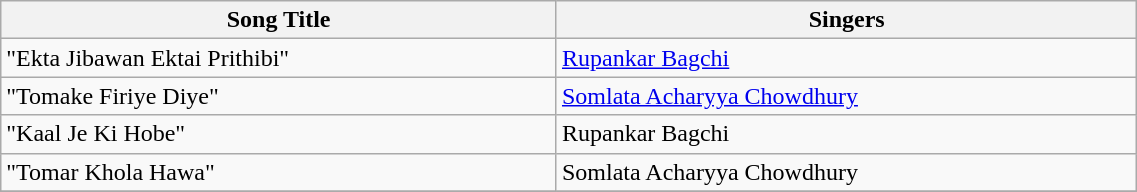<table class="wikitable" width="60%">
<tr>
<th>Song Title</th>
<th>Singers</th>
</tr>
<tr>
<td>"Ekta Jibawan Ektai Prithibi"</td>
<td><a href='#'>Rupankar Bagchi</a></td>
</tr>
<tr>
<td>"Tomake Firiye Diye"</td>
<td Somlata><a href='#'>Somlata Acharyya Chowdhury</a></td>
</tr>
<tr>
<td>"Kaal Je Ki Hobe"</td>
<td>Rupankar Bagchi</td>
</tr>
<tr>
<td>"Tomar Khola Hawa"</td>
<td>Somlata Acharyya Chowdhury</td>
</tr>
<tr>
</tr>
</table>
